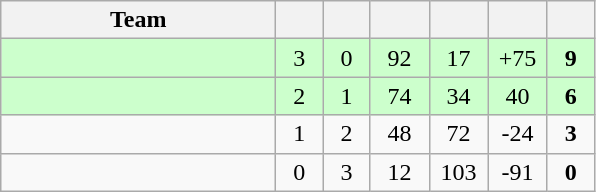<table class="wikitable" style="text-align:center;">
<tr>
<th style="width:11.0em;">Team</th>
<th style="width:1.5em;"></th>
<th style="width:1.5em;"></th>
<th style="width:2.0em;"></th>
<th style="width:2.0em;"></th>
<th style="width:2.0em;"></th>
<th style="width:1.5em;"></th>
</tr>
<tr bgcolor=#cfc>
<td align="left"></td>
<td>3</td>
<td>0</td>
<td>92</td>
<td>17</td>
<td>+75</td>
<td><strong>9</strong></td>
</tr>
<tr bgcolor="#cfc">
<td align="left"></td>
<td>2</td>
<td>1</td>
<td>74</td>
<td>34</td>
<td>40</td>
<td><strong>6</strong></td>
</tr>
<tr>
<td align="left"></td>
<td>1</td>
<td>2</td>
<td>48</td>
<td>72</td>
<td>-24</td>
<td><strong>3</strong></td>
</tr>
<tr>
<td align="left"></td>
<td>0</td>
<td>3</td>
<td>12</td>
<td>103</td>
<td>-91</td>
<td><strong>0</strong></td>
</tr>
</table>
